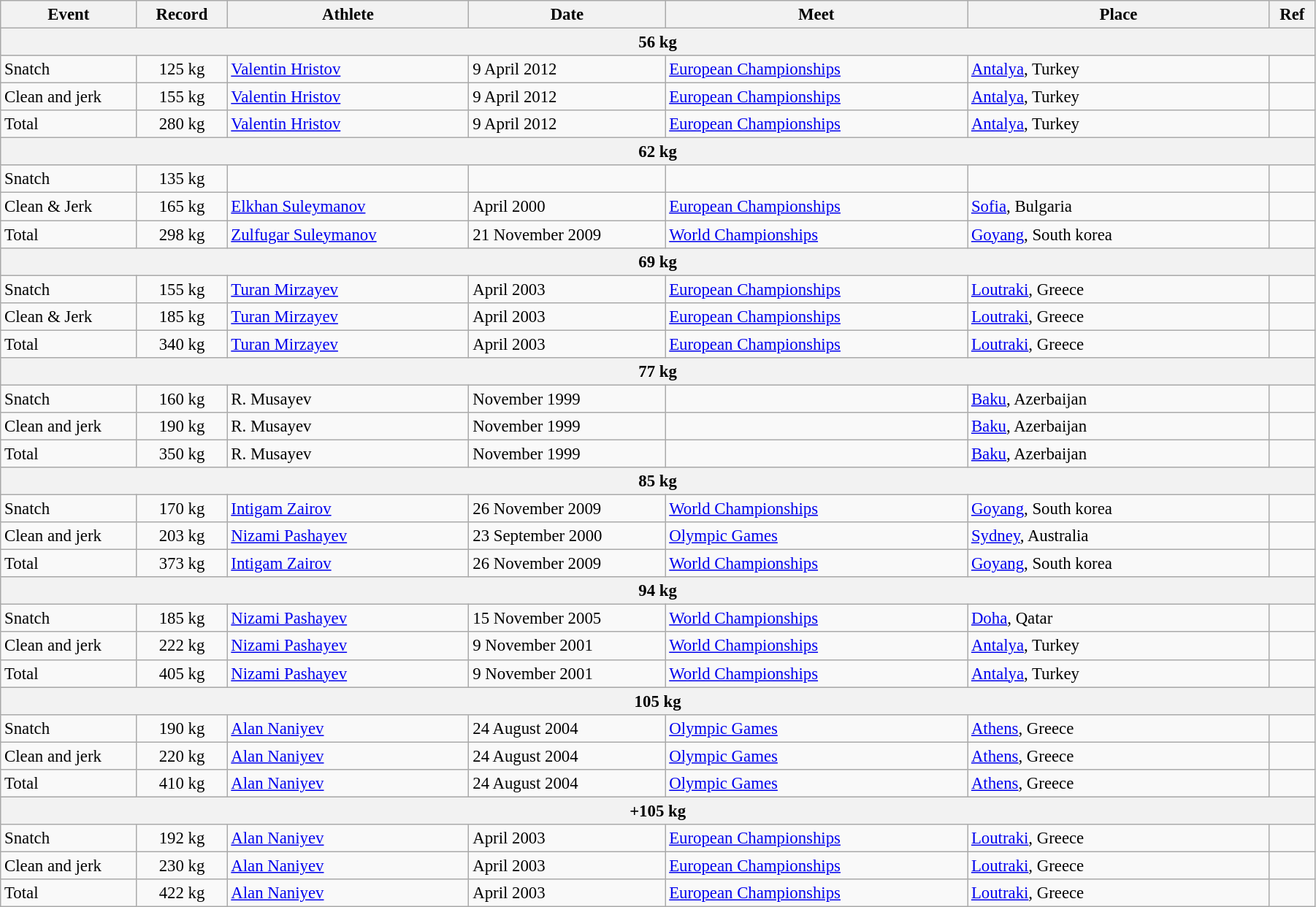<table class="wikitable" style="font-size:95%; width: 95%;">
<tr>
<th width=9%>Event</th>
<th width=6%>Record</th>
<th width=16%>Athlete</th>
<th width=13%>Date</th>
<th width=20%>Meet</th>
<th width=20%>Place</th>
<th width=3%>Ref</th>
</tr>
<tr bgcolor="#DDDDDD">
<th colspan=7>56 kg</th>
</tr>
<tr>
<td>Snatch</td>
<td align="center">125 kg</td>
<td><a href='#'>Valentin Hristov</a></td>
<td>9 April 2012</td>
<td><a href='#'>European Championships</a></td>
<td><a href='#'>Antalya</a>, Turkey</td>
<td></td>
</tr>
<tr>
<td>Clean and jerk</td>
<td align="center">155 kg</td>
<td><a href='#'>Valentin Hristov</a></td>
<td>9 April 2012</td>
<td><a href='#'>European Championships</a></td>
<td><a href='#'>Antalya</a>, Turkey</td>
<td></td>
</tr>
<tr>
<td>Total</td>
<td align="center">280 kg</td>
<td><a href='#'>Valentin Hristov</a></td>
<td>9 April 2012</td>
<td><a href='#'>European Championships</a></td>
<td><a href='#'>Antalya</a>, Turkey</td>
<td></td>
</tr>
<tr bgcolor="#DDDDDD">
<th colspan=7>62 kg</th>
</tr>
<tr>
<td>Snatch</td>
<td align="center">135 kg</td>
<td></td>
<td></td>
<td></td>
<td></td>
<td></td>
</tr>
<tr>
<td>Clean & Jerk</td>
<td align="center">165 kg</td>
<td><a href='#'>Elkhan Suleymanov</a></td>
<td>April 2000</td>
<td><a href='#'>European Championships</a></td>
<td><a href='#'>Sofia</a>, Bulgaria</td>
<td></td>
</tr>
<tr>
<td>Total</td>
<td align="center">298 kg</td>
<td><a href='#'>Zulfugar Suleymanov</a></td>
<td>21 November 2009</td>
<td><a href='#'>World Championships</a></td>
<td><a href='#'>Goyang</a>, South korea</td>
<td></td>
</tr>
<tr bgcolor="#DDDDDD">
<th colspan=7>69 kg</th>
</tr>
<tr>
<td>Snatch</td>
<td align="center">155 kg</td>
<td><a href='#'>Turan Mirzayev</a></td>
<td>April 2003</td>
<td><a href='#'>European Championships</a></td>
<td><a href='#'>Loutraki</a>, Greece</td>
<td></td>
</tr>
<tr>
<td>Clean & Jerk</td>
<td align="center">185 kg</td>
<td><a href='#'>Turan Mirzayev</a></td>
<td>April 2003</td>
<td><a href='#'>European Championships</a></td>
<td><a href='#'>Loutraki</a>, Greece</td>
<td></td>
</tr>
<tr>
<td>Total</td>
<td align="center">340 kg</td>
<td><a href='#'>Turan Mirzayev</a></td>
<td>April 2003</td>
<td><a href='#'>European Championships</a></td>
<td><a href='#'>Loutraki</a>, Greece</td>
<td></td>
</tr>
<tr bgcolor="#DDDDDD">
<th colspan=7>77 kg</th>
</tr>
<tr>
<td>Snatch</td>
<td align="center">160 kg</td>
<td>R. Musayev</td>
<td>November 1999</td>
<td></td>
<td><a href='#'>Baku</a>, Azerbaijan</td>
<td></td>
</tr>
<tr>
<td>Clean and jerk</td>
<td align="center">190 kg</td>
<td>R. Musayev</td>
<td>November 1999</td>
<td></td>
<td><a href='#'>Baku</a>, Azerbaijan</td>
<td></td>
</tr>
<tr>
<td>Total</td>
<td align="center">350 kg</td>
<td>R. Musayev</td>
<td>November 1999</td>
<td></td>
<td><a href='#'>Baku</a>, Azerbaijan</td>
<td></td>
</tr>
<tr bgcolor="#DDDDDD">
<th colspan=7>85 kg</th>
</tr>
<tr>
<td>Snatch</td>
<td align="center">170 kg</td>
<td><a href='#'>Intigam Zairov</a></td>
<td>26 November 2009</td>
<td><a href='#'>World Championships</a></td>
<td><a href='#'>Goyang</a>, South korea</td>
<td></td>
</tr>
<tr>
<td>Clean and jerk</td>
<td align="center">203 kg</td>
<td><a href='#'>Nizami Pashayev</a></td>
<td>23 September 2000</td>
<td><a href='#'>Olympic Games</a></td>
<td><a href='#'>Sydney</a>, Australia</td>
<td></td>
</tr>
<tr>
<td>Total</td>
<td align="center">373 kg</td>
<td><a href='#'>Intigam Zairov</a></td>
<td>26 November 2009</td>
<td><a href='#'>World Championships</a></td>
<td><a href='#'>Goyang</a>, South korea</td>
<td></td>
</tr>
<tr bgcolor="#DDDDDD">
<th colspan=7>94 kg</th>
</tr>
<tr>
<td>Snatch</td>
<td align="center">185 kg</td>
<td><a href='#'>Nizami Pashayev</a></td>
<td>15 November 2005</td>
<td><a href='#'>World Championships</a></td>
<td><a href='#'>Doha</a>, Qatar</td>
<td></td>
</tr>
<tr>
<td>Clean and jerk</td>
<td align="center">222 kg</td>
<td><a href='#'>Nizami Pashayev</a></td>
<td>9 November 2001</td>
<td><a href='#'>World Championships</a></td>
<td><a href='#'>Antalya</a>, Turkey</td>
<td></td>
</tr>
<tr>
<td>Total</td>
<td align="center">405 kg</td>
<td><a href='#'>Nizami Pashayev</a></td>
<td>9 November 2001</td>
<td><a href='#'>World Championships</a></td>
<td><a href='#'>Antalya</a>, Turkey</td>
<td></td>
</tr>
<tr bgcolor="#DDDDDD">
<th colspan=7>105 kg</th>
</tr>
<tr>
<td>Snatch</td>
<td align="center">190 kg</td>
<td><a href='#'>Alan Naniyev</a></td>
<td>24 August 2004</td>
<td><a href='#'>Olympic Games</a></td>
<td><a href='#'>Athens</a>, Greece</td>
<td></td>
</tr>
<tr>
<td>Clean and jerk</td>
<td align="center">220 kg</td>
<td><a href='#'>Alan Naniyev</a></td>
<td>24 August 2004</td>
<td><a href='#'>Olympic Games</a></td>
<td><a href='#'>Athens</a>, Greece</td>
<td></td>
</tr>
<tr>
<td>Total</td>
<td align="center">410 kg</td>
<td><a href='#'>Alan Naniyev</a></td>
<td>24 August 2004</td>
<td><a href='#'>Olympic Games</a></td>
<td><a href='#'>Athens</a>, Greece</td>
<td></td>
</tr>
<tr bgcolor="#DDDDDD">
<th colspan=7>+105 kg</th>
</tr>
<tr>
<td>Snatch</td>
<td align="center">192 kg</td>
<td><a href='#'>Alan Naniyev</a></td>
<td>April 2003</td>
<td><a href='#'>European Championships</a></td>
<td><a href='#'>Loutraki</a>, Greece</td>
<td></td>
</tr>
<tr>
<td>Clean and jerk</td>
<td align="center">230 kg</td>
<td><a href='#'>Alan Naniyev</a></td>
<td>April 2003</td>
<td><a href='#'>European Championships</a></td>
<td><a href='#'>Loutraki</a>, Greece</td>
<td></td>
</tr>
<tr>
<td>Total</td>
<td align="center">422 kg</td>
<td><a href='#'>Alan Naniyev</a></td>
<td>April 2003</td>
<td><a href='#'>European Championships</a></td>
<td><a href='#'>Loutraki</a>, Greece</td>
<td></td>
</tr>
</table>
